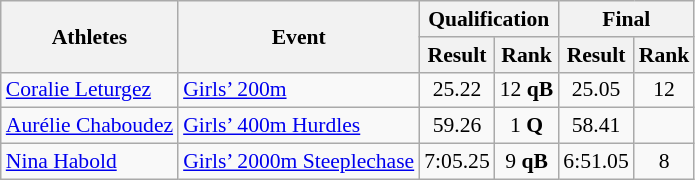<table class="wikitable" border="1" style="font-size:90%">
<tr>
<th rowspan=2>Athletes</th>
<th rowspan=2>Event</th>
<th colspan=2>Qualification</th>
<th colspan=2>Final</th>
</tr>
<tr>
<th>Result</th>
<th>Rank</th>
<th>Result</th>
<th>Rank</th>
</tr>
<tr>
<td><a href='#'>Coralie Leturgez</a></td>
<td><a href='#'>Girls’ 200m</a></td>
<td align=center>25.22</td>
<td align=center>12 <strong>qB</strong></td>
<td align=center>25.05</td>
<td align=center>12</td>
</tr>
<tr>
<td><a href='#'>Aurélie Chaboudez</a></td>
<td><a href='#'>Girls’ 400m Hurdles</a></td>
<td align=center>59.26</td>
<td align=center>1 <strong>Q</strong></td>
<td align=center>58.41</td>
<td align=center></td>
</tr>
<tr>
<td><a href='#'>Nina Habold</a></td>
<td><a href='#'>Girls’ 2000m Steeplechase</a></td>
<td align=center>7:05.25</td>
<td align=center>9 <strong>qB</strong></td>
<td align=center>6:51.05</td>
<td align=center>8</td>
</tr>
</table>
